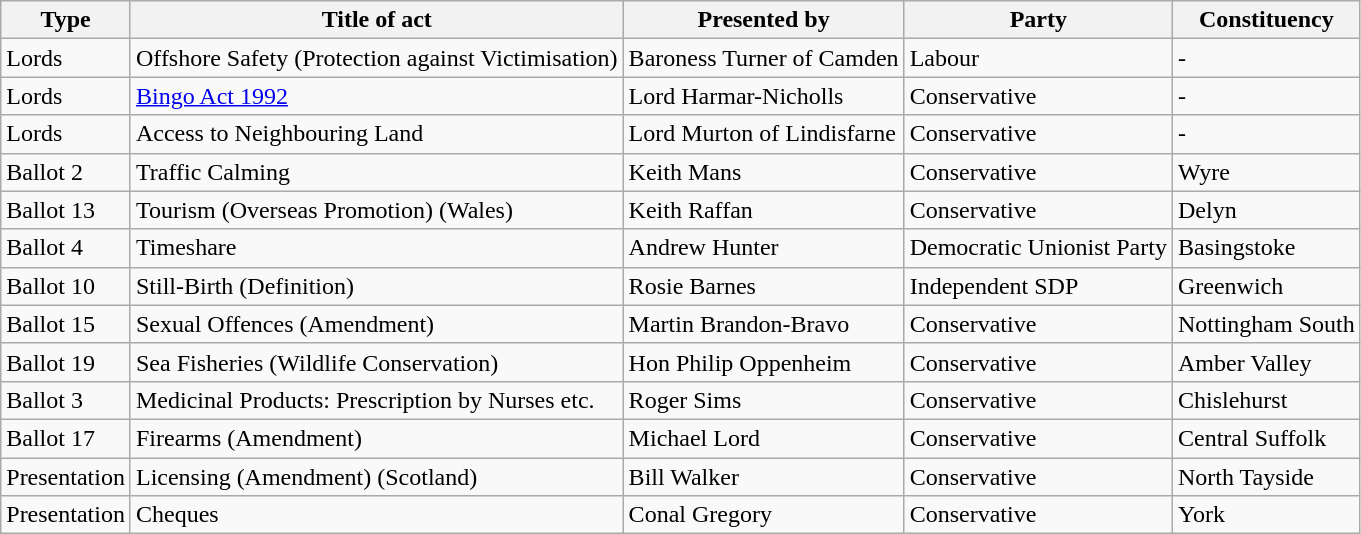<table class="wikitable">
<tr>
<th>Type</th>
<th>Title of act</th>
<th>Presented by</th>
<th>Party</th>
<th>Constituency</th>
</tr>
<tr |->
<td>Lords</td>
<td>Offshore Safety (Protection against Victimisation)</td>
<td>Baroness Turner of Camden</td>
<td>Labour</td>
<td>-</td>
</tr>
<tr>
<td>Lords</td>
<td><a href='#'>Bingo Act 1992</a></td>
<td>Lord Harmar-Nicholls</td>
<td>Conservative</td>
<td>-</td>
</tr>
<tr>
<td>Lords</td>
<td>Access to Neighbouring Land</td>
<td>Lord Murton of Lindisfarne</td>
<td>Conservative</td>
<td>-</td>
</tr>
<tr>
<td>Ballot 2</td>
<td>Traffic Calming</td>
<td>Keith Mans</td>
<td>Conservative</td>
<td>Wyre</td>
</tr>
<tr>
<td>Ballot 13</td>
<td>Tourism (Overseas Promotion) (Wales)</td>
<td>Keith Raffan</td>
<td>Conservative</td>
<td>Delyn</td>
</tr>
<tr>
<td>Ballot 4</td>
<td>Timeshare</td>
<td>Andrew Hunter</td>
<td>Democratic Unionist Party</td>
<td>Basingstoke</td>
</tr>
<tr>
<td>Ballot 10</td>
<td>Still-Birth (Definition)</td>
<td>Rosie Barnes</td>
<td>Independent SDP</td>
<td>Greenwich</td>
</tr>
<tr>
<td>Ballot 15</td>
<td>Sexual Offences (Amendment)</td>
<td>Martin Brandon-Bravo</td>
<td>Conservative</td>
<td>Nottingham South</td>
</tr>
<tr>
<td>Ballot 19</td>
<td>Sea Fisheries (Wildlife Conservation)</td>
<td>Hon Philip Oppenheim</td>
<td>Conservative</td>
<td>Amber Valley</td>
</tr>
<tr>
<td>Ballot 3</td>
<td>Medicinal Products:  Prescription by Nurses etc.</td>
<td>Roger Sims</td>
<td>Conservative</td>
<td>Chislehurst</td>
</tr>
<tr>
<td>Ballot 17</td>
<td>Firearms (Amendment)</td>
<td>Michael Lord</td>
<td>Conservative</td>
<td>Central Suffolk</td>
</tr>
<tr>
<td>Presentation</td>
<td>Licensing (Amendment) (Scotland)</td>
<td>Bill Walker</td>
<td>Conservative</td>
<td>North Tayside</td>
</tr>
<tr>
<td>Presentation</td>
<td>Cheques</td>
<td>Conal Gregory</td>
<td>Conservative</td>
<td>York</td>
</tr>
</table>
